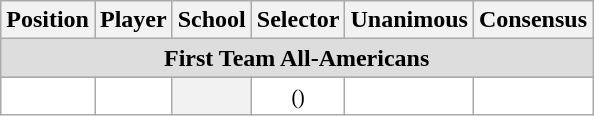<table class="wikitable">
<tr>
<th>Position</th>
<th>Player</th>
<th>School</th>
<th>Selector</th>
<th>Unanimous</th>
<th>Consensus</th>
</tr>
<tr>
<td colspan="6" style="text-align:center; background:#ddd;"><strong>First Team All-Americans</strong></td>
</tr>
<tr style="text-align:center;">
</tr>
<tr style="text-align:center;">
<td style="background:white"></td>
<td style="background:white"></td>
<th style=></th>
<td style="background:white"><small>()</small></td>
<td style="background:white"></td>
<td style="background:white"></td>
</tr>
</table>
